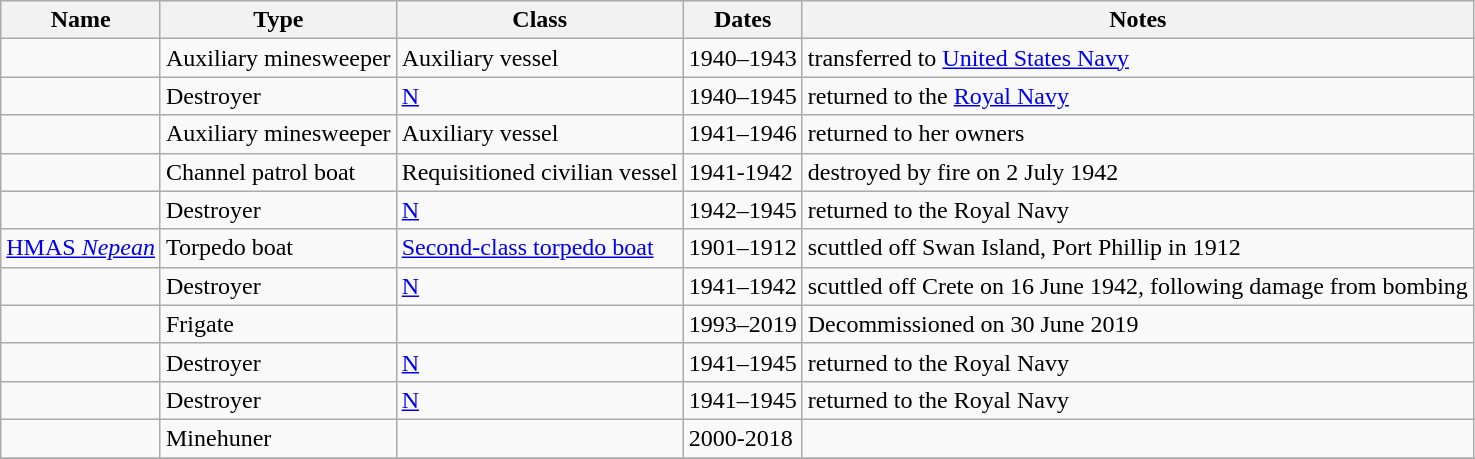<table class="wikitable sortable" border="1">
<tr>
<th>Name</th>
<th>Type</th>
<th>Class</th>
<th>Dates</th>
<th>Notes</th>
</tr>
<tr>
<td></td>
<td>Auxiliary minesweeper</td>
<td>Auxiliary vessel</td>
<td>1940–1943</td>
<td>transferred to <a href='#'>United States Navy</a></td>
</tr>
<tr>
<td></td>
<td>Destroyer</td>
<td><a href='#'>N</a></td>
<td>1940–1945</td>
<td>returned to the <a href='#'>Royal Navy</a></td>
</tr>
<tr>
<td></td>
<td>Auxiliary minesweeper</td>
<td>Auxiliary vessel</td>
<td>1941–1946</td>
<td>returned to her owners</td>
</tr>
<tr>
<td></td>
<td>Channel patrol boat</td>
<td>Requisitioned civilian vessel</td>
<td>1941-1942</td>
<td>destroyed by fire on 2 July 1942</td>
</tr>
<tr>
<td></td>
<td>Destroyer</td>
<td><a href='#'>N</a></td>
<td>1942–1945</td>
<td>returned to the Royal Navy</td>
</tr>
<tr>
<td><a href='#'>HMAS <em>Nepean</em></a></td>
<td>Torpedo boat</td>
<td><a href='#'>Second-class torpedo boat</a></td>
<td>1901–1912</td>
<td>scuttled off Swan Island, Port Phillip in 1912</td>
</tr>
<tr>
<td></td>
<td>Destroyer</td>
<td><a href='#'>N</a></td>
<td>1941–1942</td>
<td>scuttled off Crete on 16 June 1942, following damage from bombing</td>
</tr>
<tr>
<td></td>
<td>Frigate</td>
<td></td>
<td>1993–2019</td>
<td>Decommissioned on 30 June 2019</td>
</tr>
<tr>
<td></td>
<td>Destroyer</td>
<td><a href='#'>N</a></td>
<td>1941–1945</td>
<td>returned to the Royal Navy</td>
</tr>
<tr>
<td></td>
<td>Destroyer</td>
<td><a href='#'>N</a></td>
<td>1941–1945</td>
<td>returned to the Royal Navy</td>
</tr>
<tr>
<td></td>
<td>Minehuner</td>
<td></td>
<td>2000-2018</td>
<td> </td>
</tr>
<tr>
</tr>
</table>
